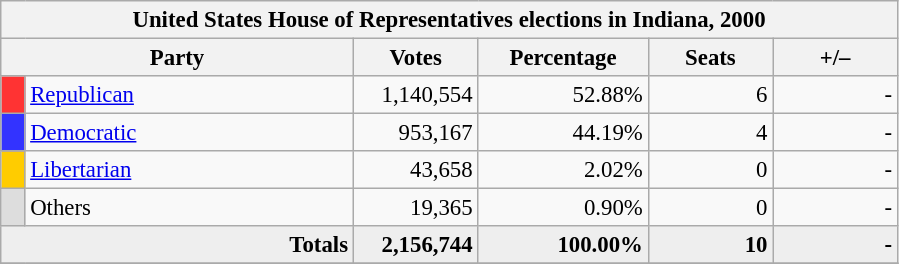<table class="wikitable" style="font-size: 95%;">
<tr>
<th colspan="6">United States House of Representatives elections in Indiana, 2000</th>
</tr>
<tr>
<th colspan=2 style="width: 15em">Party</th>
<th style="width: 5em">Votes</th>
<th style="width: 7em">Percentage</th>
<th style="width: 5em">Seats</th>
<th style="width: 5em">+/–</th>
</tr>
<tr>
<th style="background-color:#FF3333; width: 3px"></th>
<td style="width: 130px"><a href='#'>Republican</a></td>
<td align="right">1,140,554</td>
<td align="right">52.88%</td>
<td align="right">6</td>
<td align="right">-</td>
</tr>
<tr>
<th style="background-color:#3333FF; width: 3px"></th>
<td style="width: 130px"><a href='#'>Democratic</a></td>
<td align="right">953,167</td>
<td align="right">44.19%</td>
<td align="right">4</td>
<td align="right">-</td>
</tr>
<tr>
<th style="background-color:#FFCC00; width: 3px"></th>
<td style="width: 130px"><a href='#'>Libertarian</a></td>
<td align="right">43,658</td>
<td align="right">2.02%</td>
<td align="right">0</td>
<td align="right">-</td>
</tr>
<tr>
<th style="background-color:#DDDDDD; width: 3px"></th>
<td style="width: 130px">Others</td>
<td align="right">19,365</td>
<td align="right">0.90%</td>
<td align="right">0</td>
<td align="right">-</td>
</tr>
<tr bgcolor="#EEEEEE">
<td colspan="2" align="right"><strong>Totals</strong></td>
<td align="right"><strong>2,156,744</strong></td>
<td align="right"><strong>100.00%</strong></td>
<td align="right"><strong>10</strong></td>
<td align="right"><strong>-</strong></td>
</tr>
<tr bgcolor="#EEEEEE">
</tr>
</table>
